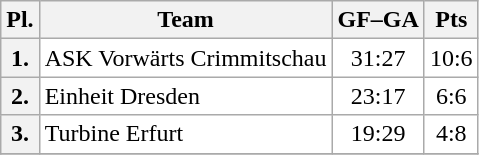<table class="wikitable">
<tr>
<th>Pl.</th>
<th>Team</th>
<th>GF–GA</th>
<th>Pts</th>
</tr>
<tr align="left" valign="top" bgcolor="#ffffff">
<th>1.</th>
<td>ASK Vorwärts Crimmitschau</td>
<td align="center">31:27</td>
<td align="center">10:6</td>
</tr>
<tr align="left" valign="top" bgcolor="#ffffff">
<th>2.</th>
<td>Einheit Dresden</td>
<td align="center">23:17</td>
<td align="center">6:6</td>
</tr>
<tr align="left" valign="top" bgcolor="#ffffff">
<th>3.</th>
<td>Turbine Erfurt</td>
<td align="center">19:29</td>
<td align="center">4:8</td>
</tr>
<tr align="left" valign="top" bgcolor="#ffffff">
</tr>
</table>
